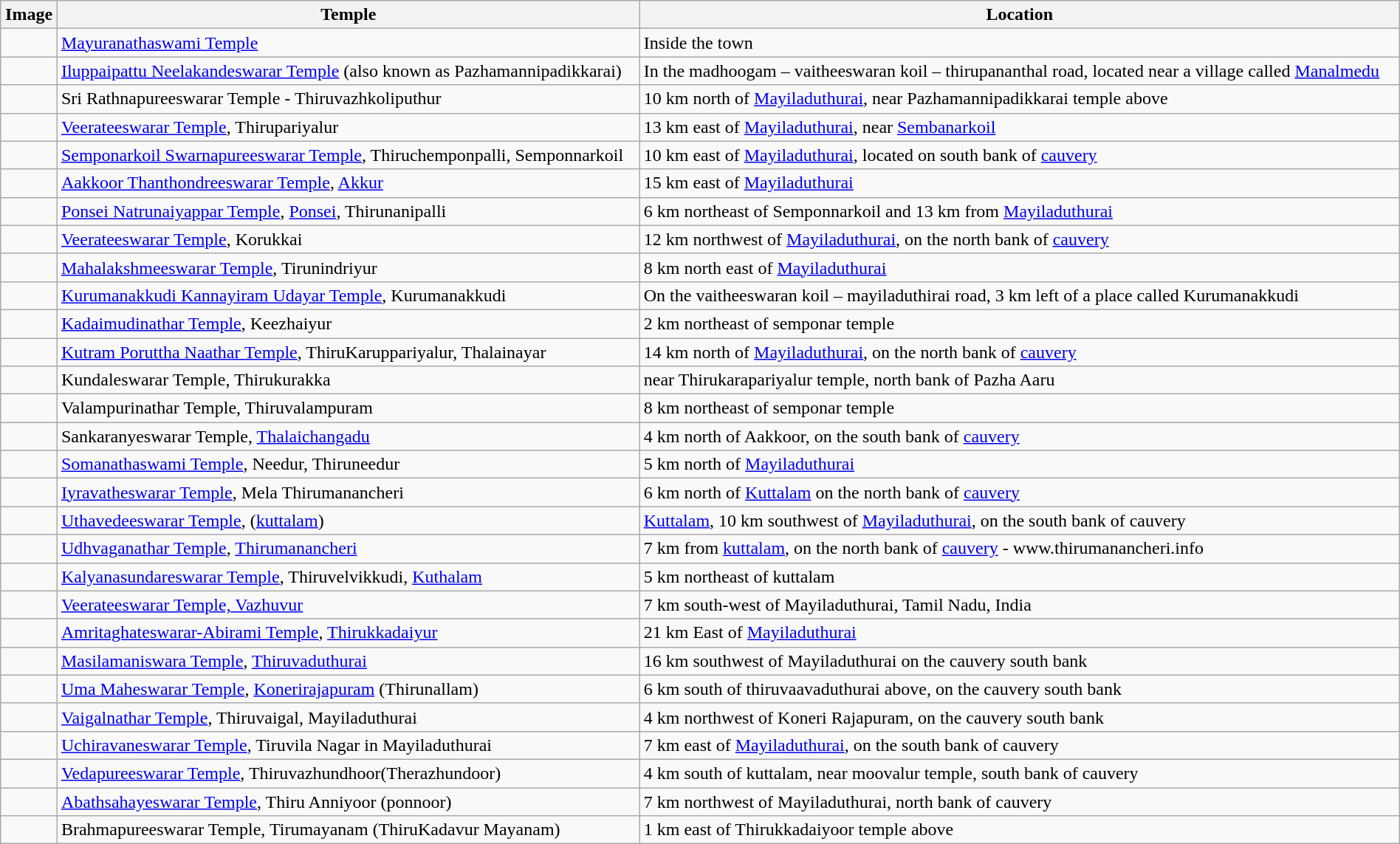<table class="wikitable" border="1" width="100%">
<tr>
<th>Image</th>
<th>Temple</th>
<th>Location</th>
</tr>
<tr>
<td></td>
<td><a href='#'>Mayuranathaswami Temple</a></td>
<td>Inside the town</td>
</tr>
<tr>
<td></td>
<td><a href='#'>Iluppaipattu Neelakandeswarar Temple</a> (also known as Pazhamannipadikkarai)</td>
<td>In the madhoogam – vaitheeswaran koil – thirupananthal road, located near a village called <a href='#'>Manalmedu</a></td>
</tr>
<tr>
<td> </td>
<td>Sri Rathnapureeswarar Temple - Thiruvazhkoliputhur</td>
<td>10 km north of <a href='#'>Mayiladuthurai</a>, near Pazhamannipadikkarai temple above</td>
</tr>
<tr>
<td></td>
<td><a href='#'>Veerateeswarar Temple</a>, Thirupariyalur</td>
<td>13 km east of <a href='#'>Mayiladuthurai</a>, near <a href='#'>Sembanarkoil</a></td>
</tr>
<tr>
<td></td>
<td><a href='#'>Semponarkoil Swarnapureeswarar Temple</a>, Thiruchemponpalli, Semponnarkoil</td>
<td>10 km east of <a href='#'>Mayiladuthurai</a>, located on south bank of <a href='#'>cauvery</a></td>
</tr>
<tr>
<td></td>
<td><a href='#'>Aakkoor Thanthondreeswarar Temple</a>,  <a href='#'>Akkur</a></td>
<td>15 km east of <a href='#'>Mayiladuthurai</a></td>
</tr>
<tr>
<td></td>
<td><a href='#'>Ponsei Natrunaiyappar Temple</a>, <a href='#'>Ponsei</a>, Thirunanipalli</td>
<td>6 km northeast of Semponnarkoil and 13 km from <a href='#'>Mayiladuthurai</a></td>
</tr>
<tr>
<td></td>
<td><a href='#'>Veerateeswarar Temple</a>, Korukkai</td>
<td>12 km northwest of <a href='#'>Mayiladuthurai</a>, on the north bank of <a href='#'>cauvery</a></td>
</tr>
<tr>
<td></td>
<td><a href='#'>Mahalakshmeeswarar Temple</a>, Tirunindriyur</td>
<td>8 km north east of <a href='#'>Mayiladuthurai</a></td>
</tr>
<tr>
<td></td>
<td><a href='#'>Kurumanakkudi Kannayiram Udayar Temple</a>, Kurumanakkudi</td>
<td>On the vaitheeswaran koil – mayiladuthirai road, 3 km left of a place called Kurumanakkudi</td>
</tr>
<tr>
<td></td>
<td><a href='#'>Kadaimudinathar Temple</a>, Keezhaiyur</td>
<td>2 km northeast of semponar temple</td>
</tr>
<tr>
<td></td>
<td><a href='#'>Kutram Poruttha Naathar Temple</a>, ThiruKaruppariyalur, Thalainayar</td>
<td>14 km north of <a href='#'>Mayiladuthurai</a>, on the north bank of <a href='#'>cauvery</a></td>
</tr>
<tr>
<td></td>
<td>Kundaleswarar Temple, Thirukurakka</td>
<td>near Thirukarapariyalur temple, north bank of Pazha Aaru</td>
</tr>
<tr>
<td></td>
<td>Valampurinathar Temple, Thiruvalampuram</td>
<td>8 km northeast of semponar temple</td>
</tr>
<tr>
<td></td>
<td>Sankaranyeswarar Temple, <a href='#'>Thalaichangadu</a></td>
<td>4 km north of Aakkoor, on the south bank of <a href='#'>cauvery</a></td>
</tr>
<tr>
<td></td>
<td><a href='#'>Somanathaswami Temple</a>, Needur, Thiruneedur</td>
<td>5 km north of <a href='#'>Mayiladuthurai</a></td>
</tr>
<tr>
<td></td>
<td><a href='#'>Iyravatheswarar Temple</a>, Mela Thirumanancheri</td>
<td>6 km north of <a href='#'>Kuttalam</a> on the north bank of <a href='#'>cauvery</a></td>
</tr>
<tr>
<td></td>
<td><a href='#'>Uthavedeeswarar Temple</a>, (<a href='#'>kuttalam</a>)</td>
<td><a href='#'>Kuttalam</a>, 10 km southwest of <a href='#'>Mayiladuthurai</a>, on the south bank of cauvery</td>
</tr>
<tr>
<td></td>
<td><a href='#'>Udhvaganathar Temple</a>, <a href='#'>Thirumanancheri</a></td>
<td>7 km from <a href='#'>kuttalam</a>, on the north bank of <a href='#'>cauvery</a> - www.thirumanancheri.info</td>
</tr>
<tr>
<td></td>
<td><a href='#'>Kalyanasundareswarar Temple</a>, Thiruvelvikkudi, <a href='#'>Kuthalam</a></td>
<td>5 km northeast of kuttalam</td>
</tr>
<tr>
<td></td>
<td><a href='#'>Veerateeswarar Temple, Vazhuvur</a></td>
<td>7 km south-west of Mayiladuthurai, Tamil Nadu, India</td>
</tr>
<tr>
<td></td>
<td><a href='#'>Amritaghateswarar-Abirami Temple</a>, <a href='#'>Thirukkadaiyur</a></td>
<td>21 km East of <a href='#'>Mayiladuthurai</a></td>
</tr>
<tr>
<td></td>
<td><a href='#'>Masilamaniswara Temple</a>, <a href='#'>Thiruvaduthurai</a></td>
<td>16 km southwest of Mayiladuthurai on the cauvery south bank</td>
</tr>
<tr>
<td></td>
<td><a href='#'>Uma Maheswarar Temple</a>, <a href='#'>Konerirajapuram</a> (Thirunallam)</td>
<td>6 km south of thiruvaavaduthurai above, on the cauvery south bank</td>
</tr>
<tr>
<td></td>
<td><a href='#'>Vaigalnathar Temple</a>, Thiruvaigal, Mayiladuthurai</td>
<td>4 km northwest of Koneri Rajapuram, on the cauvery south bank</td>
</tr>
<tr>
<td></td>
<td><a href='#'>Uchiravaneswarar Temple</a>, Tiruvila Nagar in Mayiladuthurai</td>
<td>7 km east of <a href='#'>Mayiladuthurai</a>, on the south bank of cauvery</td>
</tr>
<tr>
<td></td>
<td><a href='#'>Vedapureeswarar Temple</a>, Thiruvazhundhoor(Therazhundoor)</td>
<td>4 km south of kuttalam, near moovalur temple, south bank of cauvery</td>
</tr>
<tr>
<td></td>
<td><a href='#'>Abathsahayeswarar Temple</a>, Thiru Anniyoor (ponnoor)</td>
<td>7 km northwest of Mayiladuthurai, north bank of cauvery</td>
</tr>
<tr>
<td></td>
<td>Brahmapureeswarar Temple, Tirumayanam (ThiruKadavur Mayanam)</td>
<td>1 km east of Thirukkadaiyoor temple above</td>
</tr>
</table>
